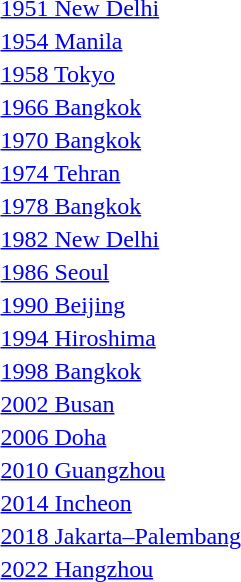<table>
<tr>
<td><a href='#'>1951 New Delhi</a></td>
<td></td>
<td></td>
<td></td>
</tr>
<tr>
<td><a href='#'>1954 Manila</a></td>
<td></td>
<td></td>
<td></td>
</tr>
<tr>
<td><a href='#'>1958 Tokyo</a></td>
<td></td>
<td></td>
<td></td>
</tr>
<tr>
<td><a href='#'>1966 Bangkok</a></td>
<td></td>
<td></td>
<td></td>
</tr>
<tr>
<td><a href='#'>1970 Bangkok</a></td>
<td></td>
<td></td>
<td></td>
</tr>
<tr>
<td><a href='#'>1974 Tehran</a></td>
<td></td>
<td></td>
<td></td>
</tr>
<tr>
<td><a href='#'>1978 Bangkok</a></td>
<td></td>
<td></td>
<td></td>
</tr>
<tr>
<td><a href='#'>1982 New Delhi</a></td>
<td></td>
<td></td>
<td></td>
</tr>
<tr>
<td><a href='#'>1986 Seoul</a></td>
<td></td>
<td></td>
<td></td>
</tr>
<tr>
<td><a href='#'>1990 Beijing</a></td>
<td></td>
<td></td>
<td></td>
</tr>
<tr>
<td><a href='#'>1994 Hiroshima</a></td>
<td></td>
<td></td>
<td></td>
</tr>
<tr>
<td><a href='#'>1998 Bangkok</a></td>
<td></td>
<td></td>
<td></td>
</tr>
<tr>
<td><a href='#'>2002 Busan</a></td>
<td></td>
<td></td>
<td></td>
</tr>
<tr>
<td><a href='#'>2006 Doha</a></td>
<td></td>
<td></td>
<td></td>
</tr>
<tr>
<td><a href='#'>2010 Guangzhou</a></td>
<td></td>
<td></td>
<td></td>
</tr>
<tr>
<td><a href='#'>2014 Incheon</a></td>
<td></td>
<td></td>
<td></td>
</tr>
<tr>
<td><a href='#'>2018 Jakarta–Palembang</a></td>
<td></td>
<td></td>
<td></td>
</tr>
<tr>
<td><a href='#'>2022 Hangzhou</a></td>
<td></td>
<td></td>
<td></td>
</tr>
</table>
